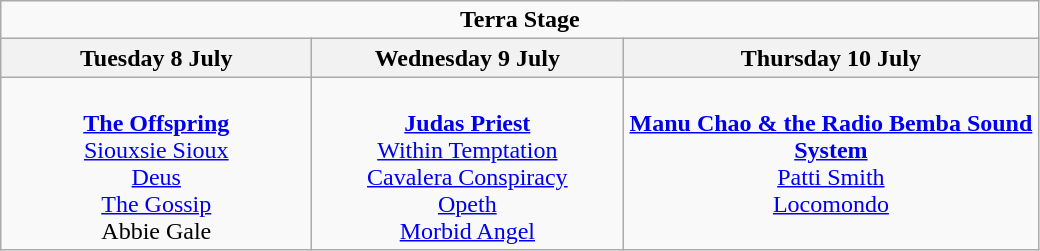<table class="wikitable">
<tr>
<td colspan="3" align="center"><strong>Terra Stage</strong></td>
</tr>
<tr>
<th>Tuesday 8 July</th>
<th>Wednesday 9 July</th>
<th>Thursday 10 July</th>
</tr>
<tr>
<td valign="top" align="center" width=200><br><strong><a href='#'>The Offspring</a></strong>
<br><a href='#'>Siouxsie Sioux</a>
<br><a href='#'>Deus</a>
<br><a href='#'>The Gossip</a>
<br>Abbie Gale</td>
<td valign="top" align="center" width=200><br><strong><a href='#'>Judas Priest</a></strong>
<br><a href='#'>Within Temptation</a>
<br><a href='#'>Cavalera Conspiracy</a>
<br><a href='#'>Opeth</a>
<br><a href='#'>Morbid Angel</a></td>
<td valign="top" align="center" width=270><br><strong><a href='#'>Manu Chao & the Radio Bemba Sound System</a></strong>
<br><a href='#'>Patti Smith</a>
<br><a href='#'>Locomondo</a></td>
</tr>
</table>
